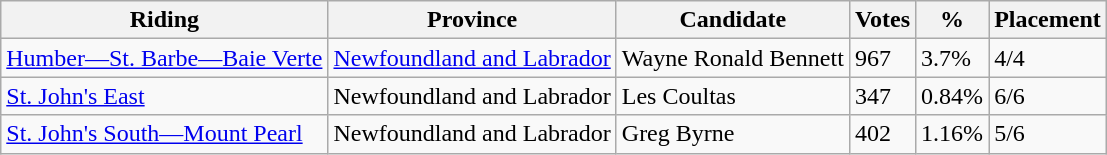<table class="wikitable">
<tr>
<th>Riding</th>
<th>Province</th>
<th>Candidate</th>
<th>Votes</th>
<th>%</th>
<th>Placement</th>
</tr>
<tr>
<td><a href='#'>Humber—St. Barbe—Baie Verte</a></td>
<td><a href='#'>Newfoundland and Labrador</a></td>
<td>Wayne Ronald Bennett</td>
<td>967</td>
<td>3.7%</td>
<td>4/4</td>
</tr>
<tr>
<td><a href='#'>St. John's East</a></td>
<td>Newfoundland and Labrador</td>
<td>Les Coultas</td>
<td>347</td>
<td>0.84%</td>
<td>6/6</td>
</tr>
<tr>
<td><a href='#'>St. John's South—Mount Pearl</a></td>
<td>Newfoundland and Labrador</td>
<td>Greg Byrne</td>
<td>402</td>
<td>1.16%</td>
<td>5/6</td>
</tr>
</table>
